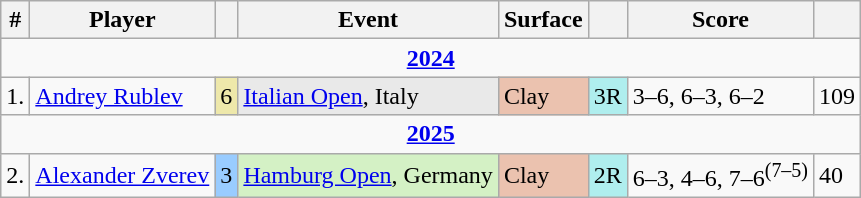<table class="sortable wikitable">
<tr>
<th class=unsortable>#</th>
<th>Player</th>
<th></th>
<th>Event</th>
<th>Surface</th>
<th class=unsortable></th>
<th class=unsortable>Score</th>
<th class=unsortable></th>
</tr>
<tr>
<td colspan=9 style=text-align:center><strong><a href='#'>2024</a></strong></td>
</tr>
<tr>
<td>1.</td>
<td> <a href='#'>Andrey Rublev</a></td>
<td align=center bgcolor=eee8aa>6</td>
<td style=background:#e9e9e9><a href='#'>Italian Open</a>, Italy</td>
<td style=background:#ebc2af>Clay</td>
<td style=background:#afeeee>3R</td>
<td>3–6, 6–3, 6–2</td>
<td>109</td>
</tr>
<tr>
<td colspan=9 style=text-align:center><strong><a href='#'>2025</a></strong></td>
</tr>
<tr>
<td>2.</td>
<td> <a href='#'>Alexander Zverev</a></td>
<td align=center bgcolor=99ccff>3</td>
<td bgcolor=d4f1c5><a href='#'>Hamburg Open</a>, Germany</td>
<td style=background:#ebc2af>Clay</td>
<td style=background:#afeeee>2R</td>
<td>6–3, 4–6, 7–6<sup>(7–5)</sup></td>
<td>40</td>
</tr>
</table>
